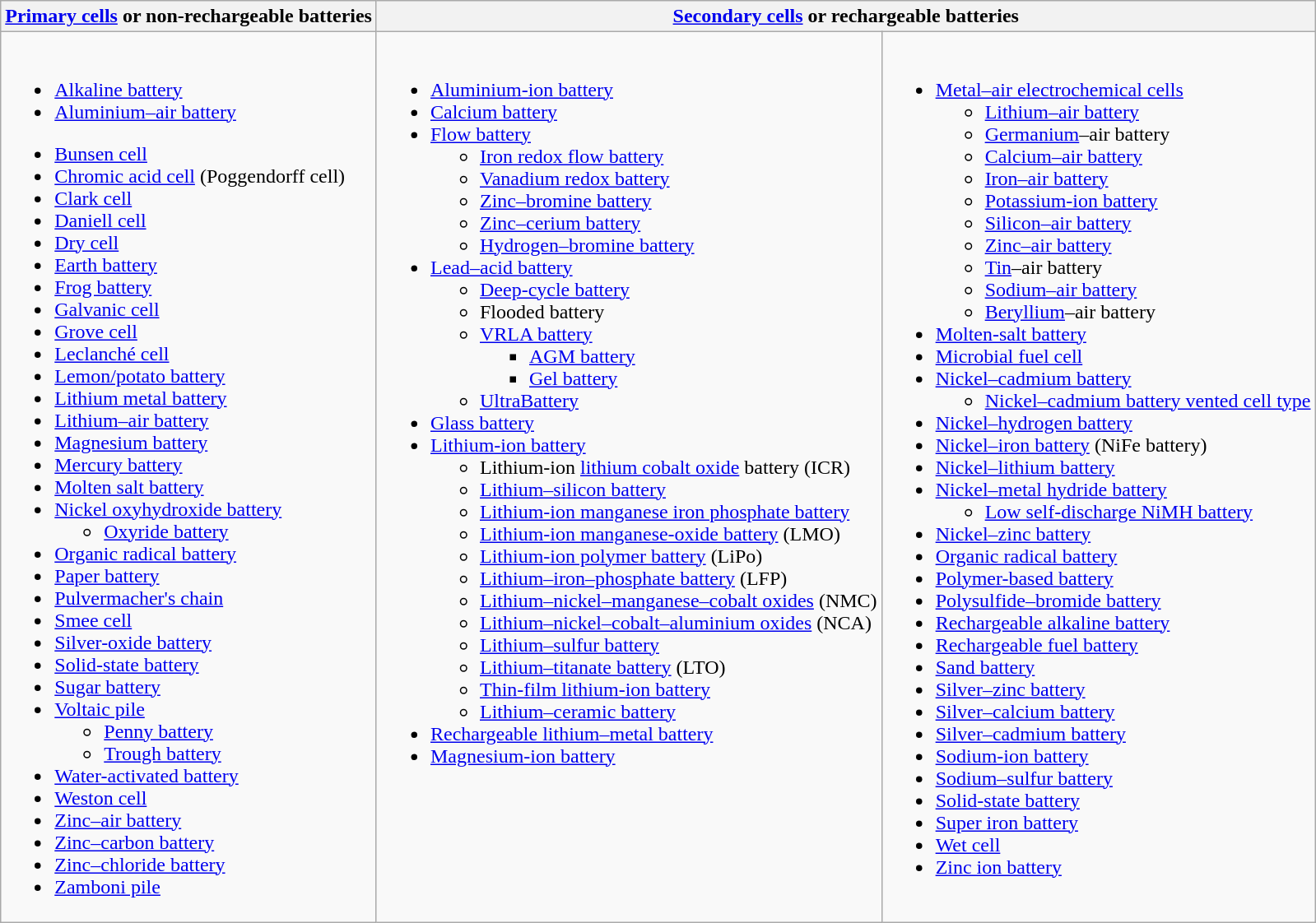<table class="wikitable">
<tr>
<th><a href='#'>Primary cells</a> or non-rechargeable batteries</th>
<th colspan="2"><a href='#'>Secondary cells</a> or rechargeable batteries</th>
</tr>
<tr style="vertical-align:top">
<td><br><ul><li><a href='#'>Alkaline battery</a></li><li><a href='#'>Aluminium–air battery</a></li></ul><ul><li><a href='#'>Bunsen cell</a></li><li><a href='#'>Chromic acid cell</a> (Poggendorff cell)</li><li><a href='#'>Clark cell</a></li><li><a href='#'>Daniell cell</a></li><li><a href='#'>Dry cell</a></li><li><a href='#'>Earth battery</a></li><li><a href='#'>Frog battery</a></li><li><a href='#'>Galvanic cell</a></li><li><a href='#'>Grove cell</a></li><li><a href='#'>Leclanché cell</a></li><li><a href='#'>Lemon/potato battery</a></li><li><a href='#'>Lithium metal battery</a></li><li><a href='#'>Lithium–air battery</a></li><li><a href='#'>Magnesium battery</a></li><li><a href='#'>Mercury battery</a></li><li><a href='#'>Molten salt battery</a></li><li><a href='#'>Nickel oxyhydroxide battery</a><ul><li><a href='#'>Oxyride battery</a></li></ul></li><li><a href='#'>Organic radical battery</a></li><li><a href='#'>Paper battery</a></li><li><a href='#'>Pulvermacher's chain</a></li><li><a href='#'>Smee cell</a></li><li><a href='#'>Silver-oxide battery</a></li><li><a href='#'>Solid-state battery</a></li><li><a href='#'>Sugar battery</a></li><li><a href='#'>Voltaic pile</a><ul><li><a href='#'>Penny battery</a></li><li><a href='#'>Trough battery</a></li></ul></li><li><a href='#'>Water-activated battery</a></li><li><a href='#'>Weston cell</a></li><li><a href='#'>Zinc–air battery</a></li><li><a href='#'>Zinc–carbon battery</a></li><li><a href='#'>Zinc–chloride battery</a></li><li><a href='#'>Zamboni pile</a></li></ul></td>
<td><br><ul><li><a href='#'>Aluminium-ion battery</a></li><li><a href='#'>Calcium battery</a></li><li><a href='#'>Flow battery</a><ul><li><a href='#'>Iron redox flow battery</a></li><li><a href='#'>Vanadium redox battery</a></li><li><a href='#'>Zinc–bromine battery</a></li><li><a href='#'>Zinc–cerium battery</a></li><li><a href='#'>Hydrogen–bromine battery</a></li></ul></li><li><a href='#'>Lead–acid battery</a><ul><li><a href='#'>Deep-cycle battery</a></li><li>Flooded battery</li><li><a href='#'>VRLA battery</a><ul><li><a href='#'>AGM battery</a></li><li><a href='#'>Gel battery</a></li></ul></li><li><a href='#'>UltraBattery</a></li></ul></li><li><a href='#'>Glass battery</a></li><li><a href='#'>Lithium-ion battery</a><ul><li>Lithium-ion <a href='#'>lithium cobalt oxide</a> battery (ICR)</li><li><a href='#'>Lithium–silicon battery</a></li><li><a href='#'>Lithium-ion manganese iron phosphate battery</a></li><li><a href='#'>Lithium-ion manganese-oxide battery</a> (LMO)</li><li><a href='#'>Lithium-ion polymer battery</a> (LiPo)</li><li><a href='#'>Lithium–iron–phosphate battery</a> (LFP)</li><li><a href='#'>Lithium–nickel–manganese–cobalt oxides</a> (NMC)</li><li><a href='#'>Lithium–nickel–cobalt–aluminium oxides</a> (NCA)</li><li><a href='#'>Lithium–sulfur battery</a></li><li><a href='#'>Lithium–titanate battery</a> (LTO)</li><li><a href='#'>Thin-film lithium-ion battery</a></li><li><a href='#'>Lithium–ceramic battery</a></li></ul></li><li><a href='#'>Rechargeable lithium–metal battery</a></li><li><a href='#'>Magnesium-ion battery</a></li></ul></td>
<td><br><ul><li><a href='#'>Metal–air electrochemical cells</a><ul><li><a href='#'>Lithium–air battery</a></li><li><a href='#'>Germanium</a>–air battery</li><li><a href='#'>Calcium–air battery</a></li><li><a href='#'>Iron–air battery</a></li><li><a href='#'>Potassium-ion battery</a></li><li><a href='#'>Silicon–air battery</a></li><li><a href='#'>Zinc–air battery</a></li><li><a href='#'>Tin</a>–air battery</li><li><a href='#'>Sodium–air battery</a></li><li><a href='#'>Beryllium</a>–air battery</li></ul></li><li><a href='#'>Molten-salt battery</a></li><li><a href='#'>Microbial fuel cell</a></li><li><a href='#'>Nickel–cadmium battery</a><ul><li><a href='#'>Nickel–cadmium battery vented cell type</a></li></ul></li><li><a href='#'>Nickel–hydrogen battery</a></li><li><a href='#'>Nickel–iron battery</a> (NiFe battery)</li><li><a href='#'>Nickel–lithium battery</a></li><li><a href='#'>Nickel–metal hydride battery</a><ul><li><a href='#'>Low self-discharge NiMH battery</a></li></ul></li><li><a href='#'>Nickel–zinc battery</a></li><li><a href='#'>Organic radical battery</a></li><li><a href='#'>Polymer-based battery</a></li><li><a href='#'>Polysulfide–bromide battery</a></li><li><a href='#'>Rechargeable alkaline battery</a></li><li><a href='#'>Rechargeable fuel battery</a></li><li><a href='#'>Sand battery</a></li><li><a href='#'>Silver–zinc battery</a></li><li><a href='#'>Silver–calcium battery</a></li><li><a href='#'>Silver–cadmium battery</a></li><li><a href='#'>Sodium-ion battery</a></li><li><a href='#'>Sodium–sulfur battery</a></li><li><a href='#'>Solid-state battery</a></li><li><a href='#'>Super iron battery</a></li><li><a href='#'>Wet cell</a></li><li><a href='#'>Zinc ion battery</a></li></ul></td>
</tr>
</table>
